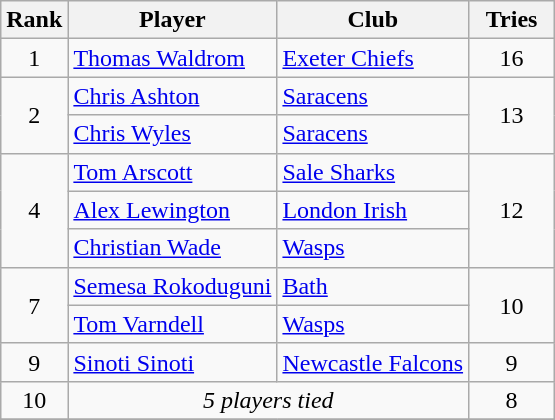<table class="wikitable" style="text-align:center">
<tr>
<th>Rank</th>
<th>Player</th>
<th>Club</th>
<th style="width:50px;">Tries</th>
</tr>
<tr>
<td>1</td>
<td align=left> <a href='#'>Thomas Waldrom</a></td>
<td align=left><a href='#'>Exeter Chiefs</a></td>
<td>16</td>
</tr>
<tr>
<td rowspan=2>2</td>
<td align=left> <a href='#'>Chris Ashton</a></td>
<td align=left><a href='#'>Saracens</a></td>
<td rowspan=2>13</td>
</tr>
<tr>
<td align=left> <a href='#'>Chris Wyles</a></td>
<td align=left><a href='#'>Saracens</a></td>
</tr>
<tr>
<td rowspan=3>4</td>
<td align=left> <a href='#'>Tom Arscott</a></td>
<td align=left><a href='#'>Sale Sharks</a></td>
<td rowspan=3>12</td>
</tr>
<tr>
<td align=left> <a href='#'>Alex Lewington</a></td>
<td align=left><a href='#'>London Irish</a></td>
</tr>
<tr>
<td align=left> <a href='#'>Christian Wade</a></td>
<td align=left><a href='#'>Wasps</a></td>
</tr>
<tr>
<td rowspan=2>7</td>
<td align=left> <a href='#'>Semesa Rokoduguni</a></td>
<td align=left><a href='#'>Bath</a></td>
<td rowspan=2>10</td>
</tr>
<tr>
<td align=left> <a href='#'>Tom Varndell</a></td>
<td align=left><a href='#'>Wasps</a></td>
</tr>
<tr>
<td>9</td>
<td align=left> <a href='#'>Sinoti Sinoti</a></td>
<td align=left><a href='#'>Newcastle Falcons</a></td>
<td>9</td>
</tr>
<tr>
<td>10</td>
<td colspan=2><em>5 players tied</em></td>
<td>8</td>
</tr>
<tr>
</tr>
</table>
